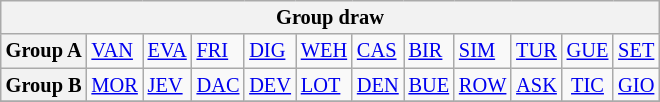<table class="wikitable" style="text-align:center; font-size:85%">
<tr>
<th colspan="12">Group draw</th>
</tr>
<tr>
<th>Group A</th>
<td align="left"> <a href='#'>VAN</a></td>
<td align="left"> <a href='#'>EVA</a></td>
<td align="left"> <a href='#'>FRI</a></td>
<td align="left"> <a href='#'>DIG</a></td>
<td align="left"> <a href='#'>WEH</a></td>
<td align="left"> <a href='#'>CAS</a></td>
<td align="left"> <a href='#'>BIR</a></td>
<td align="left"> <a href='#'>SIM</a></td>
<td align="left"> <a href='#'>TUR</a></td>
<td align="left"> <a href='#'>GUE</a></td>
<td align="left"> <a href='#'>SET</a></td>
</tr>
<tr>
<th>Group B</th>
<td align="left"> <a href='#'>MOR</a></td>
<td align="left"> <a href='#'>JEV</a></td>
<td align="left"> <a href='#'>DAC</a></td>
<td align="left"> <a href='#'>DEV</a></td>
<td align="left"> <a href='#'>LOT</a></td>
<td align="left"> <a href='#'>DEN</a></td>
<td align="left"> <a href='#'>BUE</a></td>
<td align="left"> <a href='#'>ROW</a></td>
<td align="left"> <a href='#'>ASK</a></td>
<td aling="left"> <a href='#'>TIC</a></td>
<td aling="left"> <a href='#'>GIO</a></td>
</tr>
<tr>
</tr>
</table>
